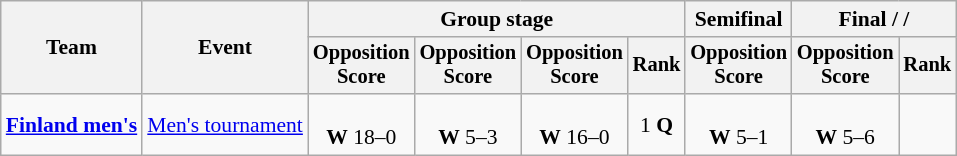<table class="wikitable" style="text-align:center; font-size:90%">
<tr>
<th rowspan=2>Team</th>
<th rowspan=2>Event</th>
<th colspan=4>Group stage</th>
<th>Semifinal</th>
<th colspan=2>Final /  / </th>
</tr>
<tr style="font-size:95%">
<th>Opposition<br>Score</th>
<th>Opposition<br>Score</th>
<th>Opposition<br>Score</th>
<th>Rank</th>
<th>Opposition<br>Score</th>
<th>Opposition<br>Score</th>
<th>Rank</th>
</tr>
<tr>
<td align=left><strong><a href='#'>Finland men's</a></strong></td>
<td align=left><a href='#'>Men's tournament</a></td>
<td><br><strong>W</strong> 18–0</td>
<td><br><strong>W</strong> 5–3</td>
<td><br><strong>W</strong> 16–0</td>
<td>1 <strong>Q</strong></td>
<td><br><strong>W</strong> 5–1</td>
<td><br><strong>W</strong> 5–6</td>
<td></td>
</tr>
</table>
